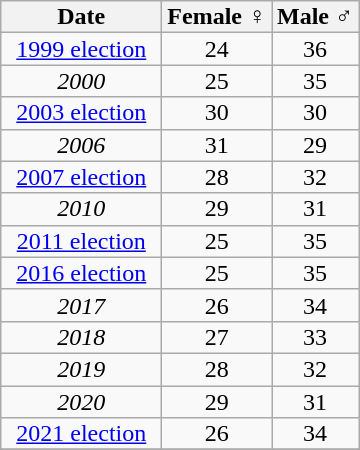<table class="wikitable sortable" style="text-align:center;line-height:14px">
<tr>
<th style="width:100px">Date</th>
<th data-sort- type="number" width:100px;">Female ♀</th>
<th data-sort- type="number"  width:100px;">Male ♂</th>
</tr>
<tr>
<td><a href='#'>1999 election</a></td>
<td>24</td>
<td>36</td>
</tr>
<tr>
<td><em>2000</em></td>
<td>25</td>
<td>35</td>
</tr>
<tr>
<td><a href='#'>2003 election</a></td>
<td>30</td>
<td>30</td>
</tr>
<tr>
<td><em>2006</em></td>
<td>31</td>
<td>29</td>
</tr>
<tr>
<td><a href='#'>2007 election</a></td>
<td>28</td>
<td>32</td>
</tr>
<tr>
<td><em>2010</em></td>
<td>29</td>
<td>31</td>
</tr>
<tr>
<td><a href='#'>2011 election</a></td>
<td>25</td>
<td>35</td>
</tr>
<tr>
<td><a href='#'>2016 election</a></td>
<td>25</td>
<td>35</td>
</tr>
<tr>
<td><em>2017</em></td>
<td>26</td>
<td>34</td>
</tr>
<tr>
<td><em>2018</em></td>
<td>27</td>
<td>33</td>
</tr>
<tr>
<td><em>2019</em></td>
<td>28</td>
<td>32</td>
</tr>
<tr>
<td><em>2020</em></td>
<td>29</td>
<td>31</td>
</tr>
<tr>
<td><a href='#'>2021 election</a></td>
<td>26</td>
<td>34</td>
</tr>
<tr>
</tr>
</table>
